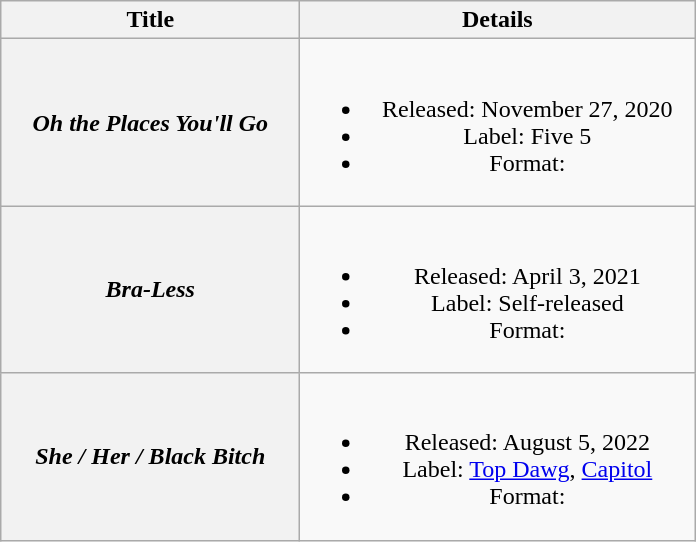<table class="wikitable plainrowheaders" style="text-align:center;">
<tr>
<th scope="col" style="width:12em;">Title</th>
<th scope="col" style="width:16em;">Details</th>
</tr>
<tr>
<th scope="row"><em>Oh the Places You'll Go</em></th>
<td><br><ul><li>Released: November 27, 2020</li><li>Label: Five 5</li><li>Format: </li></ul></td>
</tr>
<tr>
<th scope="row"><em>Bra-Less</em></th>
<td><br><ul><li>Released: April 3, 2021</li><li>Label: Self-released</li><li>Format: </li></ul></td>
</tr>
<tr>
<th scope="row"><em>She / Her / Black Bitch</em></th>
<td><br><ul><li>Released: August 5, 2022</li><li>Label: <a href='#'>Top Dawg</a>, <a href='#'>Capitol</a></li><li>Format: </li></ul></td>
</tr>
</table>
